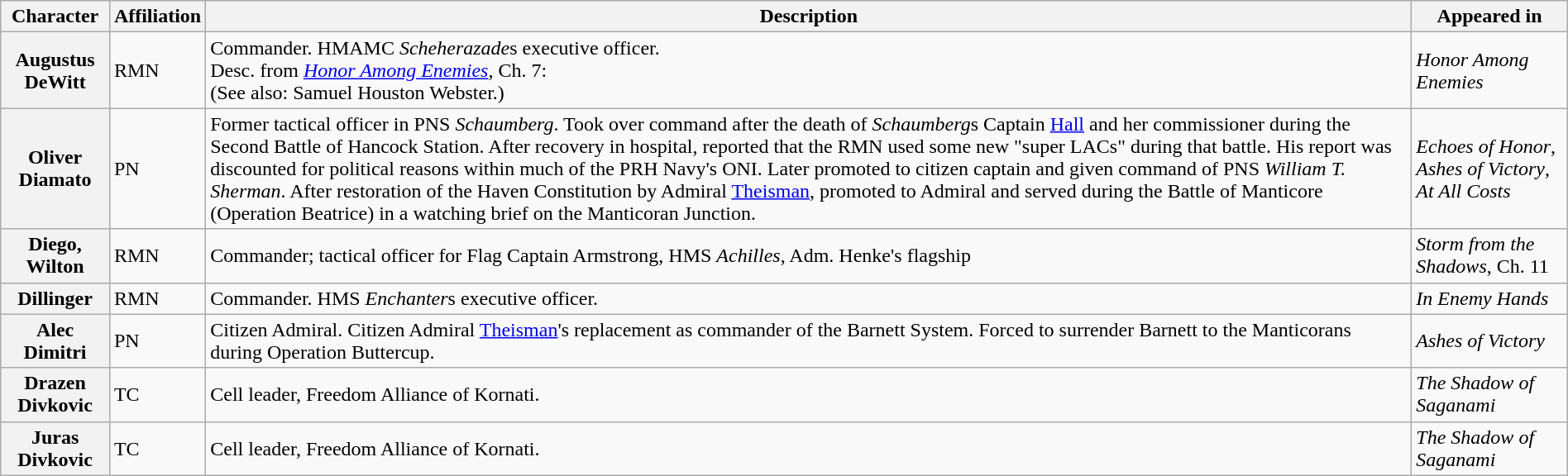<table class="wikitable" style="width: 100%">
<tr>
<th>Character</th>
<th>Affiliation</th>
<th>Description</th>
<th>Appeared in</th>
</tr>
<tr>
<th>Augustus DeWitt</th>
<td>RMN</td>
<td>Commander. HMAMC <em>Scheherazade</em>s executive officer.<br>Desc. from <em><a href='#'>Honor Among Enemies</a></em>, Ch. 7: <br>(See also: Samuel Houston Webster.)</td>
<td><em>Honor Among Enemies</em></td>
</tr>
<tr>
<th>Oliver Diamato</th>
<td>PN</td>
<td>Former tactical officer in PNS <em>Schaumberg</em>. Took over command after the death of <em>Schaumberg</em>s Captain <a href='#'>Hall</a> and her commissioner during the Second Battle of Hancock Station. After recovery in hospital, reported that the RMN used some new "super LACs" during that battle. His report was discounted for political reasons within much of the PRH Navy's ONI. Later promoted to citizen captain and given command of PNS <em>William T. Sherman</em>. After restoration of the Haven Constitution by Admiral <a href='#'>Theisman</a>, promoted to Admiral and served during the Battle of Manticore (Operation Beatrice) in a watching brief on the Manticoran Junction.</td>
<td><em>Echoes of Honor</em>, <em>Ashes of Victory</em>, <em>At All Costs</em></td>
</tr>
<tr>
<th>Diego, Wilton</th>
<td>RMN</td>
<td>Commander; tactical officer for Flag Captain Armstrong, HMS <em>Achilles</em>, Adm. Henke's flagship<br></td>
<td><em>Storm from the Shadows</em>, Ch. 11</td>
</tr>
<tr>
<th>Dillinger</th>
<td>RMN</td>
<td>Commander. HMS <em>Enchanter</em>s executive officer.</td>
<td><em>In Enemy Hands</em></td>
</tr>
<tr>
<th>Alec Dimitri</th>
<td>PN</td>
<td>Citizen Admiral. Citizen Admiral <a href='#'>Theisman</a>'s replacement as commander of the Barnett System. Forced to surrender Barnett to the Manticorans during Operation Buttercup.</td>
<td><em>Ashes of Victory</em></td>
</tr>
<tr>
<th>Drazen Divkovic</th>
<td>TC</td>
<td>Cell leader, Freedom Alliance of Kornati.</td>
<td><em>The Shadow of Saganami</em></td>
</tr>
<tr>
<th>Juras Divkovic</th>
<td>TC</td>
<td>Cell leader, Freedom Alliance of Kornati.</td>
<td><em>The Shadow of Saganami</em></td>
</tr>
</table>
